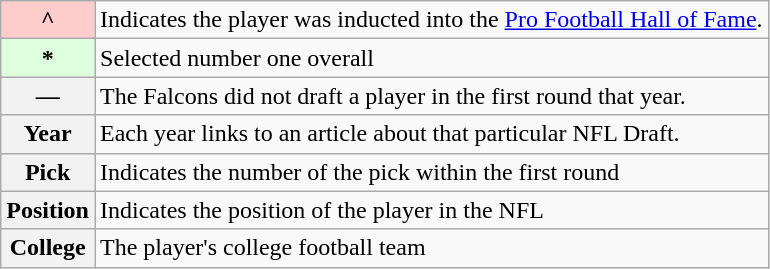<table class="wikitable">
<tr>
<th scope="row" style="background:#FFCCCC">^</th>
<td>Indicates the player was inducted into the <a href='#'>Pro Football Hall of Fame</a>.</td>
</tr>
<tr>
<th scope="row" style="background:#DDFFDD"> * </th>
<td>Selected number one overall</td>
</tr>
<tr>
<th scope="row">—</th>
<td>The Falcons did not draft a player in the first round that year.</td>
</tr>
<tr>
<th scope="row">Year</th>
<td>Each year links to an article about that particular NFL Draft.</td>
</tr>
<tr>
<th scope="row">Pick</th>
<td>Indicates the number of the pick within the first round</td>
</tr>
<tr>
<th scope="row">Position</th>
<td>Indicates the position of the player in the NFL</td>
</tr>
<tr>
<th scope="row">College</th>
<td>The player's college football team</td>
</tr>
</table>
